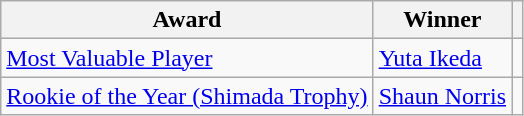<table class="wikitable">
<tr>
<th>Award</th>
<th>Winner</th>
<th></th>
</tr>
<tr>
<td><a href='#'>Most Valuable Player</a></td>
<td> <a href='#'>Yuta Ikeda</a></td>
<td></td>
</tr>
<tr>
<td><a href='#'>Rookie of the Year (Shimada Trophy)</a></td>
<td> <a href='#'>Shaun Norris</a></td>
<td></td>
</tr>
</table>
